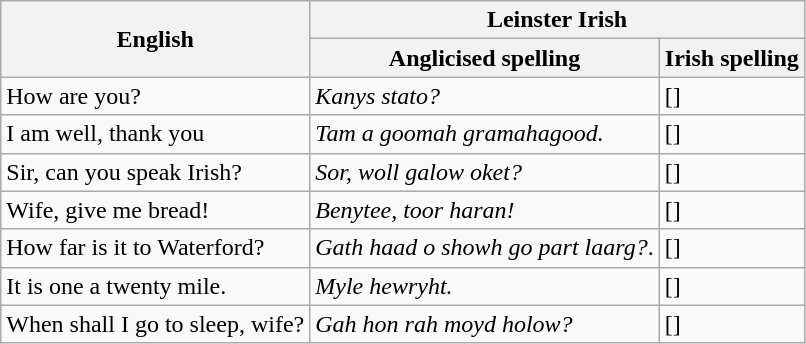<table class="wikitable" style="margin-left: 1em;">
<tr>
<th rowspan="2">English</th>
<th colspan="2">Leinster Irish</th>
</tr>
<tr>
<th>Anglicised spelling</th>
<th>Irish spelling</th>
</tr>
<tr>
<td>How are you?</td>
<td><em>Kanys stato?</em></td>
<td>[]</td>
</tr>
<tr>
<td>I am well, thank you</td>
<td><em>Tam a goomah gramahagood.</em></td>
<td>[]</td>
</tr>
<tr>
<td>Sir, can you speak Irish?</td>
<td><em>Sor, woll galow oket?</em></td>
<td>[]</td>
</tr>
<tr>
<td>Wife, give me bread!</td>
<td><em>Benytee, toor haran!</em></td>
<td>[]</td>
</tr>
<tr>
<td>How far is it to Waterford?</td>
<td><em>Gath haad o showh go part laarg?</em>.</td>
<td>[]</td>
</tr>
<tr>
<td>It is one a twenty mile.</td>
<td><em>Myle hewryht.</em></td>
<td>[]</td>
</tr>
<tr>
<td>When shall I go to sleep, wife?</td>
<td><em>Gah hon rah moyd holow?</em></td>
<td>[]</td>
</tr>
</table>
